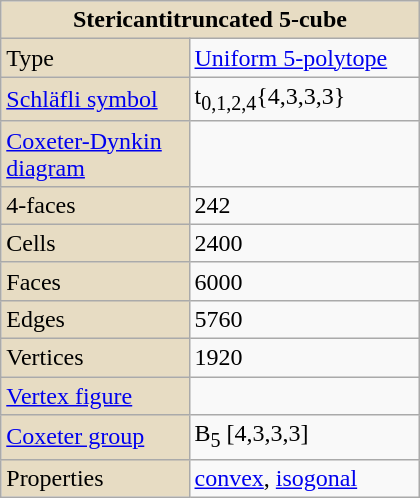<table class="wikitable" style="float:right; margin-left:8px; width:280px">
<tr>
<td bgcolor=#e7dcc3 align=center colspan=3><strong>Stericantitruncated 5-cube</strong></td>
</tr>
<tr>
<td bgcolor=#e7dcc3>Type</td>
<td><a href='#'>Uniform 5-polytope</a></td>
</tr>
<tr>
<td bgcolor=#e7dcc3><a href='#'>Schläfli symbol</a></td>
<td>t<sub>0,1,2,4</sub>{4,3,3,3}</td>
</tr>
<tr>
<td bgcolor=#e7dcc3><a href='#'>Coxeter-Dynkin<br>diagram</a></td>
<td></td>
</tr>
<tr>
<td bgcolor=#e7dcc3>4-faces</td>
<td>242</td>
</tr>
<tr>
<td bgcolor=#e7dcc3>Cells</td>
<td>2400</td>
</tr>
<tr>
<td bgcolor=#e7dcc3>Faces</td>
<td>6000</td>
</tr>
<tr>
<td bgcolor=#e7dcc3>Edges</td>
<td>5760</td>
</tr>
<tr>
<td bgcolor=#e7dcc3>Vertices</td>
<td>1920</td>
</tr>
<tr>
<td bgcolor=#e7dcc3><a href='#'>Vertex figure</a></td>
<td colspan=2></td>
</tr>
<tr>
<td bgcolor=#e7dcc3><a href='#'>Coxeter group</a></td>
<td colspan=2>B<sub>5</sub> [4,3,3,3]</td>
</tr>
<tr>
<td bgcolor=#e7dcc3>Properties</td>
<td><a href='#'>convex</a>, <a href='#'>isogonal</a></td>
</tr>
</table>
